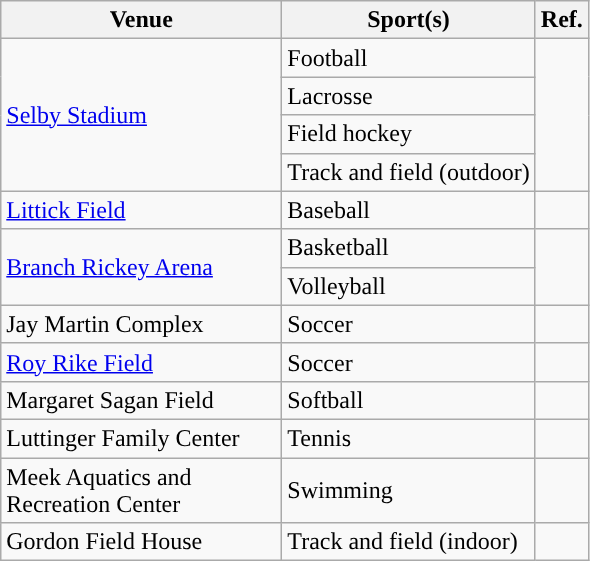<table class= wikitable>
<tr>
<th width=180px>Venue</th>
<th width=px>Sport(s)</th>
<th width=px>Ref.</th>
</tr>
<tr>
<td rowspan=4><a href='#'>Selby Stadium</a></td>
<td>Football</td>
<td rowspan=4></td>
</tr>
<tr>
<td>Lacrosse</td>
</tr>
<tr>
<td>Field hockey</td>
</tr>
<tr>
<td>Track and field (outdoor) </td>
</tr>
<tr>
<td><a href='#'>Littick Field</a></td>
<td>Baseball</td>
<td></td>
</tr>
<tr>
<td rowspan=2><a href='#'>Branch Rickey Arena</a></td>
<td>Basketball</td>
<td rowspan=2></td>
</tr>
<tr>
<td>Volleyball</td>
</tr>
<tr>
<td>Jay Martin Complex</td>
<td>Soccer</td>
<td></td>
</tr>
<tr>
<td><a href='#'>Roy Rike Field</a></td>
<td>Soccer </td>
<td></td>
</tr>
<tr>
<td>Margaret Sagan Field</td>
<td>Softball</td>
<td></td>
</tr>
<tr>
<td>Luttinger Family Center</td>
<td>Tennis</td>
<td></td>
</tr>
<tr>
<td>Meek Aquatics and Recreation Center</td>
<td>Swimming</td>
<td></td>
</tr>
<tr>
<td>Gordon Field House</td>
<td>Track and field (indoor)</td>
<td></td>
</tr>
</table>
